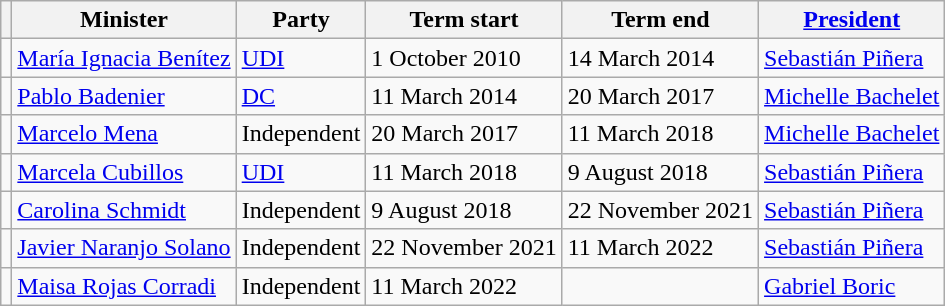<table class="wikitable">
<tr>
<th></th>
<th>Minister</th>
<th>Party</th>
<th>Term start</th>
<th>Term end</th>
<th><a href='#'>President</a></th>
</tr>
<tr>
<td></td>
<td><a href='#'>María Ignacia Benítez</a></td>
<td><a href='#'>UDI</a></td>
<td>1 October 2010</td>
<td>14 March 2014</td>
<td><a href='#'>Sebastián Piñera</a></td>
</tr>
<tr>
<td></td>
<td><a href='#'>Pablo Badenier</a></td>
<td><a href='#'>DC</a></td>
<td>11 March 2014</td>
<td>20 March 2017</td>
<td><a href='#'>Michelle Bachelet</a></td>
</tr>
<tr>
<td></td>
<td><a href='#'>Marcelo Mena</a></td>
<td>Independent</td>
<td>20 March 2017</td>
<td>11 March 2018</td>
<td><a href='#'>Michelle Bachelet</a></td>
</tr>
<tr>
<td></td>
<td><a href='#'>Marcela Cubillos</a></td>
<td><a href='#'>UDI</a></td>
<td>11 March 2018</td>
<td>9 August 2018</td>
<td><a href='#'>Sebastián Piñera</a></td>
</tr>
<tr>
<td></td>
<td><a href='#'>Carolina Schmidt</a></td>
<td>Independent</td>
<td>9 August 2018</td>
<td>22 November 2021</td>
<td><a href='#'>Sebastián Piñera</a></td>
</tr>
<tr>
<td></td>
<td><a href='#'>Javier Naranjo Solano</a></td>
<td>Independent</td>
<td>22 November 2021</td>
<td>11 March 2022</td>
<td><a href='#'>Sebastián Piñera</a></td>
</tr>
<tr>
<td></td>
<td><a href='#'>Maisa Rojas Corradi</a></td>
<td>Independent</td>
<td>11 March 2022</td>
<td></td>
<td><a href='#'>Gabriel Boric</a></td>
</tr>
</table>
